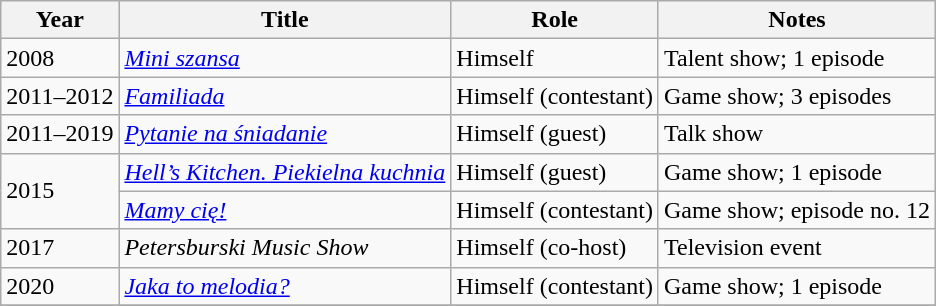<table class="wikitable plainrowheaders sortable">
<tr>
<th scope="col">Year</th>
<th scope="col">Title</th>
<th scope="col">Role</th>
<th scope="col" class="unsortable">Notes</th>
</tr>
<tr>
<td>2008</td>
<td><em><a href='#'>Mini szansa</a></em></td>
<td>Himself</td>
<td>Talent show; 1 episode</td>
</tr>
<tr>
<td>2011–2012</td>
<td><em><a href='#'>Familiada</a></em></td>
<td>Himself (contestant)</td>
<td>Game show; 3 episodes</td>
</tr>
<tr>
<td>2011–2019</td>
<td><em><a href='#'>Pytanie na śniadanie</a></em></td>
<td>Himself (guest)</td>
<td>Talk show</td>
</tr>
<tr>
<td rowspan=2>2015</td>
<td><em><a href='#'>Hell’s Kitchen. Piekielna kuchnia</a></em></td>
<td>Himself (guest)</td>
<td>Game show; 1 episode</td>
</tr>
<tr>
<td><em><a href='#'>Mamy cię!</a></em></td>
<td>Himself (contestant)</td>
<td>Game show; episode no. 12</td>
</tr>
<tr>
<td>2017</td>
<td><em>Petersburski Music Show</em></td>
<td>Himself (co-host)</td>
<td>Television event</td>
</tr>
<tr>
<td>2020</td>
<td><em><a href='#'>Jaka to melodia?</a></em></td>
<td>Himself (contestant)</td>
<td>Game show; 1 episode</td>
</tr>
<tr>
</tr>
</table>
